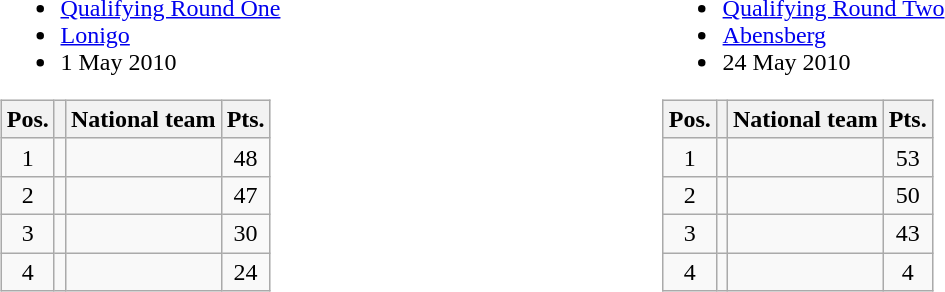<table width=70%>
<tr>
<td width=50%><br><ul><li><a href='#'>Qualifying Round One</a></li><li> <a href='#'>Lonigo</a></li><li>1 May 2010</li></ul><table class=wikitable>
<tr>
<th>Pos.</th>
<th></th>
<th>National team</th>
<th>Pts.</th>
</tr>
<tr align=center >
<td>1</td>
<td></td>
<td align=left></td>
<td>48</td>
</tr>
<tr align=center>
<td>2</td>
<td></td>
<td align=left></td>
<td>47</td>
</tr>
<tr align=center>
<td>3</td>
<td></td>
<td align=left></td>
<td>30</td>
</tr>
<tr align=center>
<td>4</td>
<td></td>
<td align=left></td>
<td>24</td>
</tr>
</table>
</td>
<td width=50%><br><ul><li><a href='#'>Qualifying Round Two</a></li><li> <a href='#'>Abensberg</a></li><li>24 May 2010</li></ul><table class=wikitable>
<tr>
<th>Pos.</th>
<th></th>
<th>National team</th>
<th>Pts.</th>
</tr>
<tr align=center >
<td>1</td>
<td></td>
<td align=left></td>
<td>53</td>
</tr>
<tr align=center>
<td>2</td>
<td></td>
<td align=left></td>
<td>50</td>
</tr>
<tr align=center>
<td>3</td>
<td></td>
<td align=left></td>
<td>43</td>
</tr>
<tr align=center>
<td>4</td>
<td></td>
<td align=left></td>
<td>4</td>
</tr>
</table>
</td>
</tr>
</table>
